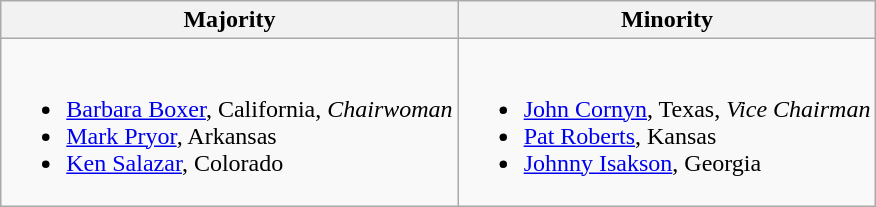<table class=wikitable>
<tr>
<th>Majority</th>
<th>Minority</th>
</tr>
<tr>
<td><br><ul><li><a href='#'>Barbara Boxer</a>, California, <em>Chairwoman</em></li><li><a href='#'>Mark Pryor</a>, Arkansas</li><li><a href='#'>Ken Salazar</a>, Colorado</li></ul></td>
<td><br><ul><li><a href='#'>John Cornyn</a>, Texas, <em>Vice Chairman</em></li><li><a href='#'>Pat Roberts</a>, Kansas</li><li><a href='#'>Johnny Isakson</a>, Georgia</li></ul></td>
</tr>
</table>
